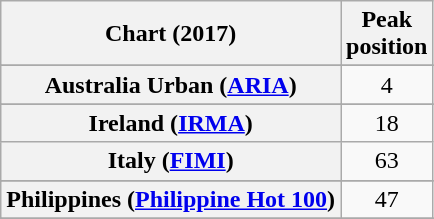<table class="wikitable sortable plainrowheaders" style="text-align:center">
<tr>
<th scope="col">Chart (2017)</th>
<th scope="col">Peak<br>position</th>
</tr>
<tr>
</tr>
<tr>
<th scope="row">Australia Urban (<a href='#'>ARIA</a>)</th>
<td>4</td>
</tr>
<tr>
</tr>
<tr>
</tr>
<tr>
</tr>
<tr>
</tr>
<tr>
</tr>
<tr>
</tr>
<tr>
</tr>
<tr>
</tr>
<tr>
<th scope="row">Ireland (<a href='#'>IRMA</a>)</th>
<td>18</td>
</tr>
<tr>
<th scope="row">Italy (<a href='#'>FIMI</a>)</th>
<td>63</td>
</tr>
<tr>
</tr>
<tr>
</tr>
<tr>
<th scope="row">Philippines (<a href='#'>Philippine Hot 100</a>)</th>
<td>47</td>
</tr>
<tr>
</tr>
<tr>
</tr>
<tr>
</tr>
<tr>
</tr>
<tr>
</tr>
<tr>
</tr>
<tr>
</tr>
<tr>
</tr>
<tr>
</tr>
</table>
